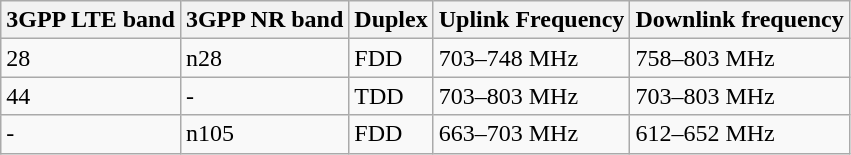<table class="wikitable">
<tr>
<th>3GPP LTE band</th>
<th>3GPP NR band</th>
<th>Duplex</th>
<th>Uplink Frequency</th>
<th>Downlink frequency</th>
</tr>
<tr>
<td>28</td>
<td>n28</td>
<td>FDD</td>
<td>703–748 MHz</td>
<td>758–803 MHz</td>
</tr>
<tr>
<td>44</td>
<td>-</td>
<td>TDD</td>
<td>703–803 MHz</td>
<td>703–803 MHz</td>
</tr>
<tr>
<td>-</td>
<td>n105</td>
<td>FDD</td>
<td>663–703 MHz</td>
<td>612–652 MHz</td>
</tr>
</table>
